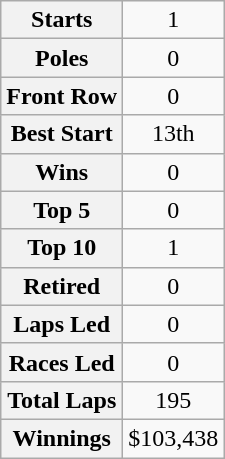<table class="wikitable" style="text-align:center">
<tr>
<th>Starts</th>
<td>1</td>
</tr>
<tr>
<th>Poles</th>
<td>0</td>
</tr>
<tr>
<th>Front Row</th>
<td>0</td>
</tr>
<tr>
<th>Best Start</th>
<td>13th</td>
</tr>
<tr>
<th>Wins</th>
<td>0</td>
</tr>
<tr>
<th>Top 5</th>
<td>0</td>
</tr>
<tr>
<th>Top 10</th>
<td>1</td>
</tr>
<tr>
<th>Retired</th>
<td>0</td>
</tr>
<tr>
<th>Laps Led</th>
<td>0</td>
</tr>
<tr>
<th>Races Led</th>
<td>0</td>
</tr>
<tr>
<th>Total Laps</th>
<td>195</td>
</tr>
<tr>
<th>Winnings</th>
<td>$103,438</td>
</tr>
</table>
